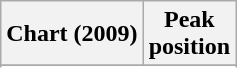<table class="wikitable sortable plainrowheaders" style="text-align:center">
<tr>
<th scope="col">Chart (2009)</th>
<th scope="col">Peak<br>position</th>
</tr>
<tr>
</tr>
<tr>
</tr>
<tr>
</tr>
</table>
